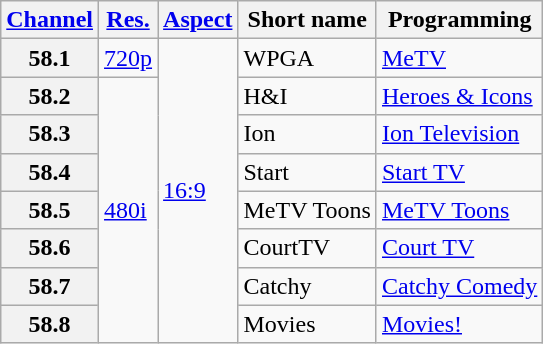<table class="wikitable">
<tr>
<th scope = "col"><a href='#'>Channel</a></th>
<th scope = "col"><a href='#'>Res.</a></th>
<th scope = "col"><a href='#'>Aspect</a></th>
<th scope = "col">Short name</th>
<th scope = "col">Programming</th>
</tr>
<tr>
<th scope = "row">58.1</th>
<td><a href='#'>720p</a></td>
<td rowspan=8><a href='#'>16:9</a></td>
<td>WPGA</td>
<td><a href='#'>MeTV</a></td>
</tr>
<tr>
<th scope = "row">58.2</th>
<td rowspan=7><a href='#'>480i</a></td>
<td>H&I</td>
<td><a href='#'>Heroes & Icons</a></td>
</tr>
<tr>
<th scope = "row">58.3</th>
<td>Ion</td>
<td><a href='#'>Ion Television</a></td>
</tr>
<tr>
<th scope = "row">58.4</th>
<td>Start</td>
<td><a href='#'>Start TV</a></td>
</tr>
<tr>
<th scope = "row">58.5</th>
<td>MeTV Toons</td>
<td><a href='#'>MeTV Toons</a></td>
</tr>
<tr>
<th scope = "row">58.6</th>
<td>CourtTV</td>
<td><a href='#'>Court TV</a></td>
</tr>
<tr>
<th scope = "row">58.7</th>
<td>Catchy</td>
<td><a href='#'>Catchy Comedy</a></td>
</tr>
<tr>
<th scope = "row">58.8</th>
<td>Movies</td>
<td><a href='#'>Movies!</a></td>
</tr>
</table>
